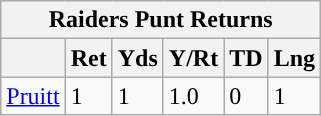<table class="wikitable">
<tr>
<th colspan="6">Raiders Punt Returns</th>
</tr>
<tr>
<th></th>
<th>Ret</th>
<th>Yds</th>
<th>Y/Rt</th>
<th>TD</th>
<th>Lng</th>
</tr>
<tr>
<td><a href='#'>Pruitt</a></td>
<td>1</td>
<td>1</td>
<td>1.0</td>
<td>0</td>
<td>1</td>
</tr>
</table>
